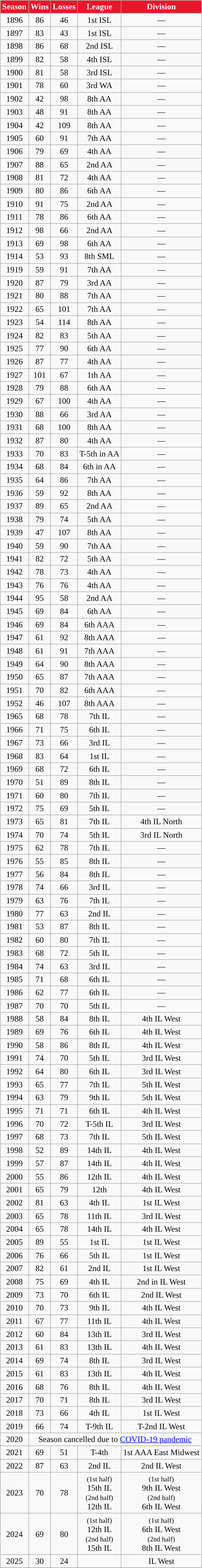<table class="wikitable" style="text-align:center">
<tr>
<th scope="col" style="background:#E71629; color:#FFFFFF;">Season</th>
<th scope="col" style="background:#E71629; color:#FFFFFF;">Wins</th>
<th scope="col" style="background:#E71629; color:#FFFFFF;">Losses</th>
<th scope="col" style="background:#E71629; color:#FFFFFF;">League</th>
<th scope="col" style="background:#E71629; color:#FFFFFF;">Division</th>
</tr>
<tr>
<td scope="row">1896</td>
<td>86</td>
<td>46</td>
<td>1st ISL</td>
<td>—</td>
</tr>
<tr>
<td scope="row">1897</td>
<td>83</td>
<td>43</td>
<td>1st ISL</td>
<td>—</td>
</tr>
<tr>
<td scope="row">1898</td>
<td>86</td>
<td>68</td>
<td>2nd ISL</td>
<td>—</td>
</tr>
<tr>
<td scope="row">1899</td>
<td>82</td>
<td>58</td>
<td>4th ISL</td>
<td>—</td>
</tr>
<tr>
<td scope="row">1900</td>
<td>81</td>
<td>58</td>
<td>3rd ISL</td>
<td>—</td>
</tr>
<tr>
<td scope="row">1901</td>
<td>78</td>
<td>60</td>
<td>3rd WA</td>
<td>—</td>
</tr>
<tr>
<td scope="row">1902</td>
<td>42</td>
<td>98</td>
<td>8th AA</td>
<td>—</td>
</tr>
<tr>
<td scope="row">1903</td>
<td>48</td>
<td>91</td>
<td>8th AA</td>
<td>—</td>
</tr>
<tr>
<td scope="row">1904</td>
<td>42</td>
<td>109</td>
<td>8th AA</td>
<td>—</td>
</tr>
<tr>
<td scope="row">1905</td>
<td>60</td>
<td>91</td>
<td>7th AA</td>
<td>—</td>
</tr>
<tr>
<td scope="row">1906</td>
<td>79</td>
<td>69</td>
<td>4th AA</td>
<td>—</td>
</tr>
<tr>
<td scope="row">1907</td>
<td>88</td>
<td>65</td>
<td>2nd AA</td>
<td>—</td>
</tr>
<tr>
<td scope="row">1908</td>
<td>81</td>
<td>72</td>
<td>4th AA</td>
<td>—</td>
</tr>
<tr>
<td scope="row">1909</td>
<td>80</td>
<td>86</td>
<td>6th AA</td>
<td>—</td>
</tr>
<tr>
<td scope="row">1910</td>
<td>91</td>
<td>75</td>
<td>2nd AA</td>
<td>—</td>
</tr>
<tr>
<td scope="row">1911</td>
<td>78</td>
<td>86</td>
<td>6th AA</td>
<td>—</td>
</tr>
<tr>
<td scope="row">1912</td>
<td>98</td>
<td>66</td>
<td>2nd AA</td>
<td>—</td>
</tr>
<tr>
<td scope="row">1913</td>
<td>69</td>
<td>98</td>
<td>6th AA</td>
<td>—</td>
</tr>
<tr>
<td scope="row">1914</td>
<td>53</td>
<td>93</td>
<td>8th SML</td>
<td>—</td>
</tr>
<tr>
<td scope="row">1919</td>
<td>59</td>
<td>91</td>
<td>7th AA</td>
<td>—</td>
</tr>
<tr>
<td scope="row">1920</td>
<td>87</td>
<td>79</td>
<td>3rd AA</td>
<td>—</td>
</tr>
<tr>
<td scope="row">1921</td>
<td>80</td>
<td>88</td>
<td>7th AA</td>
<td>—</td>
</tr>
<tr>
<td scope="row">1922</td>
<td>65</td>
<td>101</td>
<td>7th AA</td>
<td>—</td>
</tr>
<tr>
<td scope="row">1923</td>
<td>54</td>
<td>114</td>
<td>8th AA</td>
<td>—</td>
</tr>
<tr>
<td scope="row">1924</td>
<td>82</td>
<td>83</td>
<td>5th AA</td>
<td>—</td>
</tr>
<tr>
<td scope="row">1925</td>
<td>77</td>
<td>90</td>
<td>6th AA</td>
<td>—</td>
</tr>
<tr>
<td scope="row">1926</td>
<td>87</td>
<td>77</td>
<td>4th AA</td>
<td>—</td>
</tr>
<tr>
<td scope="row">1927</td>
<td>101</td>
<td>67</td>
<td>1th AA</td>
<td>—</td>
</tr>
<tr>
<td scope="row">1928</td>
<td>79</td>
<td>88</td>
<td>6th AA</td>
<td>—</td>
</tr>
<tr>
<td scope="row">1929</td>
<td>67</td>
<td>100</td>
<td>4th AA</td>
<td>—</td>
</tr>
<tr>
<td scope="row">1930</td>
<td>88</td>
<td>66</td>
<td>3rd AA</td>
<td>—</td>
</tr>
<tr>
<td scope="row">1931</td>
<td>68</td>
<td>100</td>
<td>8th AA</td>
<td>—</td>
</tr>
<tr>
<td scope="row">1932</td>
<td>87</td>
<td>80</td>
<td>4th AA</td>
<td>—</td>
</tr>
<tr>
<td scope="row">1933</td>
<td>70</td>
<td>83</td>
<td>T-5th in AA</td>
<td>—</td>
</tr>
<tr>
<td scope="row">1934</td>
<td>68</td>
<td>84</td>
<td>6th in AA</td>
<td>—</td>
</tr>
<tr>
<td scope="row">1935</td>
<td>64</td>
<td>86</td>
<td>7th AA</td>
<td>—</td>
</tr>
<tr>
<td scope="row">1936</td>
<td>59</td>
<td>92</td>
<td>8th AA</td>
<td>—</td>
</tr>
<tr>
<td scope="row">1937</td>
<td>89</td>
<td>65</td>
<td>2nd AA</td>
<td>—</td>
</tr>
<tr>
<td scope="row">1938</td>
<td>79</td>
<td>74</td>
<td>5th AA</td>
<td>—</td>
</tr>
<tr>
<td scope="row">1939</td>
<td>47</td>
<td>107</td>
<td>8th AA</td>
<td>—</td>
</tr>
<tr>
<td scope="row">1940</td>
<td>59</td>
<td>90</td>
<td>7th AA</td>
<td>—</td>
</tr>
<tr>
<td scope="row">1941</td>
<td>82</td>
<td>72</td>
<td>5th AA</td>
<td>—</td>
</tr>
<tr>
<td scope="row">1942</td>
<td>78</td>
<td>73</td>
<td>4th AA</td>
<td>—</td>
</tr>
<tr>
<td scope="row">1943</td>
<td>76</td>
<td>76</td>
<td>4th AA</td>
<td>—</td>
</tr>
<tr>
<td scope="row">1944</td>
<td>95</td>
<td>58</td>
<td>2nd AA</td>
<td>—</td>
</tr>
<tr>
<td scope="row">1945</td>
<td>69</td>
<td>84</td>
<td>6th AA</td>
<td>—</td>
</tr>
<tr>
<td scope="row">1946</td>
<td>69</td>
<td>84</td>
<td>6th AAA</td>
<td>—</td>
</tr>
<tr>
<td scope="row">1947</td>
<td>61</td>
<td>92</td>
<td>8th AAA</td>
<td>—</td>
</tr>
<tr>
<td scope="row">1948</td>
<td>61</td>
<td>91</td>
<td>7th AAA</td>
<td>—</td>
</tr>
<tr>
<td scope="row">1949</td>
<td>64</td>
<td>90</td>
<td>8th AAA</td>
<td>—</td>
</tr>
<tr>
<td scope="row">1950</td>
<td>65</td>
<td>87</td>
<td>7th AAA</td>
<td>—</td>
</tr>
<tr>
<td scope="row">1951</td>
<td>70</td>
<td>82</td>
<td>6th AAA</td>
<td>—</td>
</tr>
<tr>
<td scope="row">1952</td>
<td>46</td>
<td>107</td>
<td>8th AAA</td>
<td>—</td>
</tr>
<tr>
<td scope="row">1965</td>
<td>68</td>
<td>78</td>
<td>7th IL</td>
<td>—</td>
</tr>
<tr>
<td scope="row">1966</td>
<td>71</td>
<td>75</td>
<td>6th IL</td>
<td>—</td>
</tr>
<tr>
<td scope="row">1967</td>
<td>73</td>
<td>66</td>
<td>3rd IL</td>
<td>—</td>
</tr>
<tr>
<td scope="row">1968</td>
<td>83</td>
<td>64</td>
<td>1st IL</td>
<td>—</td>
</tr>
<tr>
<td scope="row">1969</td>
<td>68</td>
<td>72</td>
<td>6th IL</td>
<td>—</td>
</tr>
<tr>
<td scope="row">1970</td>
<td>51</td>
<td>89</td>
<td>8th IL</td>
<td>—</td>
</tr>
<tr>
<td scope="row">1971</td>
<td>60</td>
<td>80</td>
<td>7th IL</td>
<td>—</td>
</tr>
<tr>
<td scope="row">1972</td>
<td>75</td>
<td>69</td>
<td>5th IL</td>
<td>—</td>
</tr>
<tr>
<td scope="row">1973</td>
<td>65</td>
<td>81</td>
<td>7th IL</td>
<td>4th IL North</td>
</tr>
<tr>
<td scope="row">1974</td>
<td>70</td>
<td>74</td>
<td>5th IL</td>
<td>3rd IL North</td>
</tr>
<tr>
<td scope="row">1975</td>
<td>62</td>
<td>78</td>
<td>7th IL</td>
<td>—</td>
</tr>
<tr>
<td scope="row">1976</td>
<td>55</td>
<td>85</td>
<td>8th IL</td>
<td>—</td>
</tr>
<tr>
<td scope="row">1977</td>
<td>56</td>
<td>84</td>
<td>8th IL</td>
<td>—</td>
</tr>
<tr>
<td scope="row">1978</td>
<td>74</td>
<td>66</td>
<td>3rd IL</td>
<td>—</td>
</tr>
<tr>
<td scope="row">1979</td>
<td>63</td>
<td>76</td>
<td>7th IL</td>
<td>—</td>
</tr>
<tr>
<td scope="row">1980</td>
<td>77</td>
<td>63</td>
<td>2nd IL</td>
<td>—</td>
</tr>
<tr>
<td scope="row">1981</td>
<td>53</td>
<td>87</td>
<td>8th IL</td>
<td>—</td>
</tr>
<tr>
<td scope="row">1982</td>
<td>60</td>
<td>80</td>
<td>7th IL</td>
<td>—</td>
</tr>
<tr>
<td scope="row">1983</td>
<td>68</td>
<td>72</td>
<td>5th IL</td>
<td>—</td>
</tr>
<tr>
<td scope="row">1984</td>
<td>74</td>
<td>63</td>
<td>3rd IL</td>
<td>—</td>
</tr>
<tr>
<td scope="row">1985</td>
<td>71</td>
<td>68</td>
<td>6th IL</td>
<td>—</td>
</tr>
<tr>
<td scope="row">1986</td>
<td>62</td>
<td>77</td>
<td>6th IL</td>
<td>—</td>
</tr>
<tr>
<td scope="row">1987</td>
<td>70</td>
<td>70</td>
<td>5th IL</td>
<td>—</td>
</tr>
<tr>
<td scope="row">1988</td>
<td>58</td>
<td>84</td>
<td>8th IL</td>
<td>4th IL West</td>
</tr>
<tr>
<td scope="row">1989</td>
<td>69</td>
<td>76</td>
<td>6th IL</td>
<td>4th IL West</td>
</tr>
<tr>
<td scope="row">1990</td>
<td>58</td>
<td>86</td>
<td>8th IL</td>
<td>4th IL West</td>
</tr>
<tr>
<td scope="row">1991</td>
<td>74</td>
<td>70</td>
<td>5th IL</td>
<td>3rd IL West</td>
</tr>
<tr>
<td scope="row">1992</td>
<td>64</td>
<td>80</td>
<td>6th IL</td>
<td>3rd IL West</td>
</tr>
<tr>
<td scope="row">1993</td>
<td>65</td>
<td>77</td>
<td>7th IL</td>
<td>5th IL West</td>
</tr>
<tr>
<td scope="row">1994</td>
<td>63</td>
<td>79</td>
<td>9th IL</td>
<td>5th IL West</td>
</tr>
<tr>
<td scope="row">1995</td>
<td>71</td>
<td>71</td>
<td>6th IL</td>
<td>4th IL West</td>
</tr>
<tr>
<td scope="row">1996</td>
<td>70</td>
<td>72</td>
<td>T-5th IL</td>
<td>3rd IL West</td>
</tr>
<tr>
<td scope="row">1997</td>
<td>68</td>
<td>73</td>
<td>7th IL</td>
<td>5th IL West</td>
</tr>
<tr>
<td scope="row">1998</td>
<td>52</td>
<td>89</td>
<td>14th IL</td>
<td>4th IL West</td>
</tr>
<tr>
<td scope="row">1999</td>
<td>57</td>
<td>87</td>
<td>14th IL</td>
<td>4th IL West</td>
</tr>
<tr>
<td scope="row">2000</td>
<td>55</td>
<td>86</td>
<td>12th IL</td>
<td>4th IL West</td>
</tr>
<tr>
<td scope="row">2001</td>
<td>65</td>
<td>79</td>
<td>12th</td>
<td>4th IL West</td>
</tr>
<tr>
<td scope="row">2002</td>
<td>81</td>
<td>63</td>
<td>4th IL</td>
<td>1st IL West</td>
</tr>
<tr>
<td scope="row">2003</td>
<td>65</td>
<td>78</td>
<td>11th IL</td>
<td>3rd IL West</td>
</tr>
<tr>
<td scope="row">2004</td>
<td>65</td>
<td>78</td>
<td>14th IL</td>
<td>4th IL West</td>
</tr>
<tr>
<td scope="row">2005</td>
<td>89</td>
<td>55</td>
<td>1st IL</td>
<td>1st IL West</td>
</tr>
<tr>
<td scope="row">2006</td>
<td>76</td>
<td>66</td>
<td>5th IL</td>
<td>1st IL West</td>
</tr>
<tr>
<td scope="row">2007</td>
<td>82</td>
<td>61</td>
<td>2nd IL</td>
<td>1st IL West</td>
</tr>
<tr>
<td scope="row">2008</td>
<td>75</td>
<td>69</td>
<td>4th IL</td>
<td>2nd in IL West</td>
</tr>
<tr>
<td scope="row">2009</td>
<td>73</td>
<td>70</td>
<td>6th IL</td>
<td>2nd IL West</td>
</tr>
<tr>
<td scope="row">2010</td>
<td>70</td>
<td>73</td>
<td>9th IL</td>
<td>4th IL West</td>
</tr>
<tr>
<td scope="row">2011</td>
<td>67</td>
<td>77</td>
<td>11th IL</td>
<td>4th IL West</td>
</tr>
<tr>
<td scope="row">2012</td>
<td>60</td>
<td>84</td>
<td>13th IL</td>
<td>3rd IL West</td>
</tr>
<tr>
<td scope="row">2013</td>
<td>61</td>
<td>83</td>
<td>13th IL</td>
<td>4th IL West</td>
</tr>
<tr>
<td scope="row">2014</td>
<td>69</td>
<td>74</td>
<td>8th IL</td>
<td>3rd IL West</td>
</tr>
<tr>
<td scope="row">2015</td>
<td>61</td>
<td>83</td>
<td>13th IL</td>
<td>4th IL West</td>
</tr>
<tr>
<td scope="row">2016</td>
<td>68</td>
<td>76</td>
<td>8th IL</td>
<td>4th IL West</td>
</tr>
<tr>
<td scope="row">2017</td>
<td>70</td>
<td>71</td>
<td>8th IL</td>
<td>3rd IL West</td>
</tr>
<tr>
<td scope="row">2018</td>
<td>73</td>
<td>66</td>
<td>4th IL</td>
<td>1st IL West</td>
</tr>
<tr>
<td scope="row">2019</td>
<td>66</td>
<td>74</td>
<td>T-9th IL</td>
<td>T-2nd IL West</td>
</tr>
<tr>
<td scope="row">2020</td>
<td colspan="5">Season cancelled due to <a href='#'>COVID-19 pandemic</a></td>
</tr>
<tr>
<td scope="row">2021</td>
<td>69</td>
<td>51</td>
<td>T-4th</td>
<td>1st AAA East Midwest</td>
</tr>
<tr>
<td scope="row">2022</td>
<td>87</td>
<td>63</td>
<td>2nd IL</td>
<td>2nd IL West</td>
</tr>
<tr>
<td scope="row">2023</td>
<td>70</td>
<td>78</td>
<td><small>(1st half)</small><br>15th IL<br><small>(2nd half)</small><br>12th IL</td>
<td><small>(1st half)</small><br>9th IL West<br><small>(2nd half)</small><br>6th IL West</td>
</tr>
<tr>
<td scope="row">2024</td>
<td>69</td>
<td>80</td>
<td><small>(1st half)</small><br>12th IL<br><small>(2nd half)</small><br>15th IL</td>
<td><small>(1st half)</small><br>6th IL West<br><small>(2nd half)</small><br>8th IL West</td>
</tr>
<tr>
<td scope="row">2025</td>
<td>30</td>
<td>24</td>
<td></td>
<td>IL West</td>
</tr>
<tr>
</tr>
</table>
